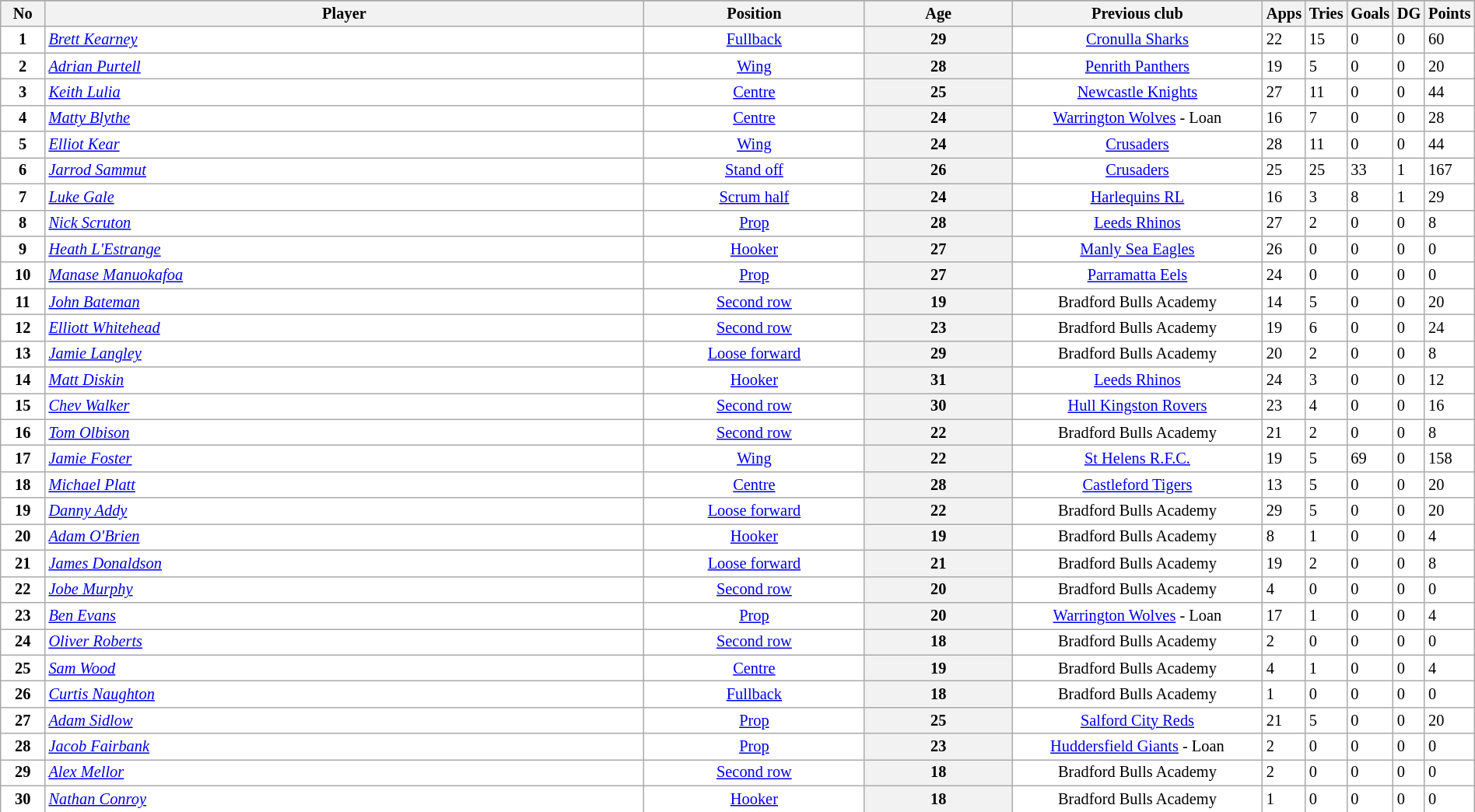<table class="wikitable sortable" width="100%" style="font-size:85%">
<tr bgcolor="#efefef">
</tr>
<tr bgcolor="#efefef">
<th width=3%>No</th>
<th !width=47%>Player</th>
<th width=15%>Position</th>
<th width=1%>Age</th>
<th width=17%>Previous club</th>
<th width="20">Apps</th>
<th width="20">Tries</th>
<th width="20">Goals</th>
<th width="20">DG</th>
<th width="20">Points</th>
</tr>
<tr bgcolor=#FFFFFF>
<td align=center><strong>1</strong></td>
<td><em><a href='#'>Brett Kearney</a></em></td>
<td align=center><a href='#'>Fullback</a></td>
<th width=10%>29</th>
<td align=center><a href='#'>Cronulla Sharks</a></td>
<td align=centre>22</td>
<td align=centre>15</td>
<td align=centre>0</td>
<td align=centre>0</td>
<td align=centre>60</td>
</tr>
<tr bgcolor=#FFFFFF>
<td align=center><strong>2</strong></td>
<td><em><a href='#'>Adrian Purtell</a></em></td>
<td align=center><a href='#'>Wing</a></td>
<th width=10%>28</th>
<td align=center><a href='#'>Penrith Panthers</a></td>
<td align=centre>19</td>
<td align=centre>5</td>
<td align=centre>0</td>
<td align=centre>0</td>
<td align=centre>20</td>
</tr>
<tr bgcolor=#FFFFFF>
<td align=center><strong>3</strong></td>
<td><em><a href='#'>Keith Lulia</a></em></td>
<td align=center><a href='#'>Centre</a></td>
<th width=10%>25</th>
<td align=center><a href='#'>Newcastle Knights</a></td>
<td align=centre>27</td>
<td align=centre>11</td>
<td align=centre>0</td>
<td align=centre>0</td>
<td align=centre>44</td>
</tr>
<tr bgcolor=#FFFFFF>
<td align=center><strong>4</strong></td>
<td><em><a href='#'>Matty Blythe</a></em></td>
<td align=center><a href='#'>Centre</a></td>
<th width=10%>24</th>
<td align=center><a href='#'>Warrington Wolves</a> - Loan</td>
<td align=centre>16</td>
<td align=centre>7</td>
<td align=centre>0</td>
<td align=centre>0</td>
<td align=centre>28</td>
</tr>
<tr bgcolor=#FFFFFF>
<td align=center><strong>5</strong></td>
<td><em><a href='#'>Elliot Kear</a></em></td>
<td align=center><a href='#'>Wing</a></td>
<th width=10%>24</th>
<td align=center><a href='#'>Crusaders</a></td>
<td align=centre>28</td>
<td align=centre>11</td>
<td align=centre>0</td>
<td align=centre>0</td>
<td align=centre>44</td>
</tr>
<tr bgcolor=#FFFFFF>
<td align=center><strong>6</strong></td>
<td><em><a href='#'>Jarrod Sammut</a></em></td>
<td align=center><a href='#'>Stand off</a></td>
<th width=10%>26</th>
<td align=center><a href='#'>Crusaders</a></td>
<td align=centre>25</td>
<td align=centre>25</td>
<td align=centre>33</td>
<td align=centre>1</td>
<td align=centre>167</td>
</tr>
<tr bgcolor=#FFFFFF>
<td align=center><strong>7</strong></td>
<td><em><a href='#'>Luke Gale</a></em></td>
<td align=center><a href='#'>Scrum half</a></td>
<th width=10%>24</th>
<td align=center><a href='#'>Harlequins RL</a></td>
<td align=centre>16</td>
<td align=centre>3</td>
<td align=centre>8</td>
<td align=centre>1</td>
<td align=centre>29</td>
</tr>
<tr bgcolor=#FFFFFF>
<td align=center><strong>8</strong></td>
<td><em><a href='#'>Nick Scruton</a></em></td>
<td align=center><a href='#'>Prop</a></td>
<th width=10%>28</th>
<td align=center><a href='#'>Leeds Rhinos</a></td>
<td align=centre>27</td>
<td align=centre>2</td>
<td align=centre>0</td>
<td align=centre>0</td>
<td align=centre>8</td>
</tr>
<tr bgcolor=#FFFFFF>
<td align=center><strong>9</strong></td>
<td><em><a href='#'>Heath L'Estrange</a></em></td>
<td align=center><a href='#'>Hooker</a></td>
<th width=10%>27</th>
<td align=center><a href='#'>Manly Sea Eagles</a></td>
<td align=centre>26</td>
<td align=centre>0</td>
<td align=centre>0</td>
<td align=centre>0</td>
<td align=centre>0</td>
</tr>
<tr bgcolor=#FFFFFF>
<td align=center><strong>10</strong></td>
<td><em><a href='#'>Manase Manuokafoa</a></em></td>
<td align=center><a href='#'>Prop</a></td>
<th width=10%>27</th>
<td align=center><a href='#'>Parramatta Eels</a></td>
<td align=centre>24</td>
<td align=centre>0</td>
<td align=centre>0</td>
<td align=centre>0</td>
<td align=centre>0</td>
</tr>
<tr bgcolor=#FFFFFF>
<td align=center><strong>11</strong></td>
<td><em><a href='#'>John Bateman</a></em></td>
<td align=center><a href='#'>Second row</a></td>
<th width=10%>19</th>
<td align=center>Bradford Bulls Academy</td>
<td align=centre>14</td>
<td align=centre>5</td>
<td align=centre>0</td>
<td align=centre>0</td>
<td align=centre>20</td>
</tr>
<tr bgcolor=#FFFFFF>
<td align=center><strong>12</strong></td>
<td><em><a href='#'>Elliott Whitehead</a></em></td>
<td align=center><a href='#'>Second row</a></td>
<th width=10%>23</th>
<td align=center>Bradford Bulls Academy</td>
<td align=centre>19</td>
<td align=centre>6</td>
<td align=centre>0</td>
<td align=centre>0</td>
<td align=centre>24</td>
</tr>
<tr bgcolor=#FFFFFF>
<td align=center><strong>13</strong></td>
<td><em><a href='#'>Jamie Langley</a></em></td>
<td align=center><a href='#'>Loose forward</a></td>
<th width=10%>29</th>
<td align=center>Bradford Bulls Academy</td>
<td align=centre>20</td>
<td align=centre>2</td>
<td align=centre>0</td>
<td align=centre>0</td>
<td align=centre>8</td>
</tr>
<tr bgcolor=#FFFFFF>
<td align=center><strong>14</strong></td>
<td><em><a href='#'>Matt Diskin</a></em></td>
<td align=center><a href='#'>Hooker</a></td>
<th width=10%>31</th>
<td align=center><a href='#'>Leeds Rhinos</a></td>
<td align=centre>24</td>
<td align=centre>3</td>
<td align=centre>0</td>
<td align=centre>0</td>
<td align=centre>12</td>
</tr>
<tr bgcolor=#FFFFFF>
<td align=center><strong>15</strong></td>
<td><em><a href='#'>Chev Walker</a></em></td>
<td align=center><a href='#'>Second row</a></td>
<th width=10%>30</th>
<td align=center><a href='#'>Hull Kingston Rovers</a></td>
<td align=centre>23</td>
<td align=centre>4</td>
<td align=centre>0</td>
<td align=centre>0</td>
<td align=centre>16</td>
</tr>
<tr bgcolor=#FFFFFF>
<td align=center><strong>16</strong></td>
<td><em><a href='#'>Tom Olbison</a></em></td>
<td align=center><a href='#'>Second row</a></td>
<th width=10%>22</th>
<td align=center>Bradford Bulls Academy</td>
<td align=centre>21</td>
<td align=centre>2</td>
<td align=centre>0</td>
<td align=centre>0</td>
<td align=centre>8</td>
</tr>
<tr bgcolor=#FFFFFF>
<td align=center><strong>17</strong></td>
<td><em><a href='#'>Jamie Foster</a></em></td>
<td align=center><a href='#'>Wing</a></td>
<th width=10%>22</th>
<td align=center><a href='#'>St Helens R.F.C.</a></td>
<td align=centre>19</td>
<td align=centre>5</td>
<td align=centre>69</td>
<td align=centre>0</td>
<td align=centre>158</td>
</tr>
<tr bgcolor=#FFFFFF>
<td align=center><strong>18</strong></td>
<td><em><a href='#'>Michael Platt</a></em></td>
<td align=center><a href='#'>Centre</a></td>
<th width=10%>28</th>
<td align=center><a href='#'>Castleford Tigers</a></td>
<td align=centre>13</td>
<td align=centre>5</td>
<td align=centre>0</td>
<td align=centre>0</td>
<td align=centre>20</td>
</tr>
<tr bgcolor=#FFFFFF>
<td align=center><strong>19</strong></td>
<td><em><a href='#'>Danny Addy</a></em></td>
<td align=center><a href='#'>Loose forward</a></td>
<th width=10%>22</th>
<td align=center>Bradford Bulls Academy</td>
<td align=centre>29</td>
<td align=centre>5</td>
<td align=centre>0</td>
<td align=centre>0</td>
<td align=centre>20</td>
</tr>
<tr bgcolor=#FFFFFF>
<td align=center><strong>20</strong></td>
<td><em><a href='#'>Adam O'Brien</a></em></td>
<td align=center><a href='#'>Hooker</a></td>
<th width=10%>19</th>
<td align=center>Bradford Bulls Academy</td>
<td align=centre>8</td>
<td align=centre>1</td>
<td align=centre>0</td>
<td align=centre>0</td>
<td align=centre>4</td>
</tr>
<tr bgcolor=#FFFFFF>
<td align=center><strong>21</strong></td>
<td><em><a href='#'>James Donaldson</a></em></td>
<td align=center><a href='#'>Loose forward</a></td>
<th width=10%>21</th>
<td align=center>Bradford Bulls Academy</td>
<td align=centre>19</td>
<td align=centre>2</td>
<td align=centre>0</td>
<td align=centre>0</td>
<td align=centre>8</td>
</tr>
<tr bgcolor=#FFFFFF>
<td align=center><strong>22</strong></td>
<td><em><a href='#'>Jobe Murphy</a></em></td>
<td align=center><a href='#'>Second row</a></td>
<th width=10%>20</th>
<td align=center>Bradford Bulls Academy</td>
<td align=centre>4</td>
<td align=centre>0</td>
<td align=centre>0</td>
<td align=centre>0</td>
<td align=centre>0</td>
</tr>
<tr bgcolor=#FFFFFF>
<td align=center><strong>23</strong></td>
<td><em><a href='#'>Ben Evans</a></em></td>
<td align=center><a href='#'>Prop</a></td>
<th width=10%>20</th>
<td align=center><a href='#'>Warrington Wolves</a> - Loan</td>
<td align=centre>17</td>
<td align=centre>1</td>
<td align=centre>0</td>
<td align=centre>0</td>
<td align=centre>4</td>
</tr>
<tr bgcolor=#FFFFFF>
<td align=center><strong>24</strong></td>
<td><em><a href='#'>Oliver Roberts</a></em></td>
<td align=center><a href='#'>Second row</a></td>
<th width=10%>18</th>
<td align=center>Bradford Bulls Academy</td>
<td align=centre>2</td>
<td align=centre>0</td>
<td align=centre>0</td>
<td align=centre>0</td>
<td align=centre>0</td>
</tr>
<tr bgcolor=#FFFFFF>
<td align=center><strong>25</strong></td>
<td><em><a href='#'>Sam Wood</a></em></td>
<td align=center><a href='#'>Centre</a></td>
<th width=10%>19</th>
<td align=center>Bradford Bulls Academy</td>
<td align=centre>4</td>
<td align=centre>1</td>
<td align=centre>0</td>
<td align=centre>0</td>
<td align=centre>4</td>
</tr>
<tr bgcolor=#FFFFFF>
<td align=center><strong>26</strong></td>
<td><em><a href='#'>Curtis Naughton</a></em></td>
<td align=center><a href='#'>Fullback</a></td>
<th width=10%>18</th>
<td align=center>Bradford Bulls Academy</td>
<td align=centre>1</td>
<td align=centre>0</td>
<td align=centre>0</td>
<td align=centre>0</td>
<td align=centre>0</td>
</tr>
<tr bgcolor=#FFFFFF>
<td align=center><strong>27</strong></td>
<td><em><a href='#'>Adam Sidlow</a></em></td>
<td align=center><a href='#'>Prop</a></td>
<th width=10%>25</th>
<td align=center><a href='#'>Salford City Reds</a></td>
<td align=centre>21</td>
<td align=centre>5</td>
<td align=centre>0</td>
<td align=centre>0</td>
<td align=centre>20</td>
</tr>
<tr bgcolor=#FFFFFF>
<td align=center><strong>28</strong></td>
<td><em><a href='#'>Jacob Fairbank</a></em></td>
<td align=center><a href='#'>Prop</a></td>
<th width=10%>23</th>
<td align=center><a href='#'>Huddersfield Giants</a> - Loan</td>
<td align=centre>2</td>
<td align=centre>0</td>
<td align=centre>0</td>
<td align=centre>0</td>
<td align=centre>0</td>
</tr>
<tr bgcolor=#FFFFFF>
<td align=center><strong>29</strong></td>
<td><em><a href='#'>Alex Mellor</a></em></td>
<td align=center><a href='#'>Second row</a></td>
<th width=10%>18</th>
<td align=center>Bradford Bulls Academy</td>
<td align=centre>2</td>
<td align=centre>0</td>
<td align=centre>0</td>
<td align=centre>0</td>
<td align=centre>0</td>
</tr>
<tr bgcolor=#FFFFFF>
<td align=center><strong>30</strong></td>
<td><em><a href='#'>Nathan Conroy</a></em></td>
<td align=center><a href='#'>Hooker</a></td>
<th width=10%>18</th>
<td align=center>Bradford Bulls Academy</td>
<td align=centre>1</td>
<td align=centre>0</td>
<td align=centre>0</td>
<td align=centre>0</td>
<td align=centre>0</td>
</tr>
</table>
